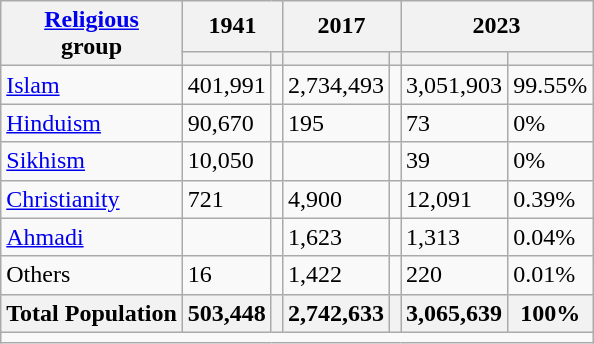<table class="wikitable sortable">
<tr>
<th rowspan="2"><a href='#'>Religious</a><br>group</th>
<th colspan="2">1941</th>
<th colspan="2">2017</th>
<th colspan="2">2023</th>
</tr>
<tr>
<th><a href='#'></a></th>
<th></th>
<th></th>
<th></th>
<th></th>
<th></th>
</tr>
<tr>
<td><a href='#'>Islam</a> </td>
<td>401,991</td>
<td></td>
<td>2,734,493</td>
<td></td>
<td>3,051,903</td>
<td>99.55%</td>
</tr>
<tr>
<td><a href='#'>Hinduism</a> </td>
<td>90,670</td>
<td></td>
<td>195</td>
<td></td>
<td>73</td>
<td>0%</td>
</tr>
<tr>
<td><a href='#'>Sikhism</a> </td>
<td>10,050</td>
<td></td>
<td></td>
<td></td>
<td>39</td>
<td>0%</td>
</tr>
<tr>
<td><a href='#'>Christianity</a> </td>
<td>721</td>
<td></td>
<td>4,900</td>
<td></td>
<td>12,091</td>
<td>0.39%</td>
</tr>
<tr>
<td><a href='#'>Ahmadi</a></td>
<td></td>
<td></td>
<td>1,623</td>
<td></td>
<td>1,313</td>
<td>0.04%</td>
</tr>
<tr>
<td>Others</td>
<td>16</td>
<td></td>
<td>1,422</td>
<td></td>
<td>220</td>
<td>0.01%</td>
</tr>
<tr>
<th>Total Population</th>
<th>503,448</th>
<th></th>
<th>2,742,633</th>
<th></th>
<th>3,065,639</th>
<th>100%</th>
</tr>
<tr class="sortbottom">
<td colspan="7"></td>
</tr>
</table>
